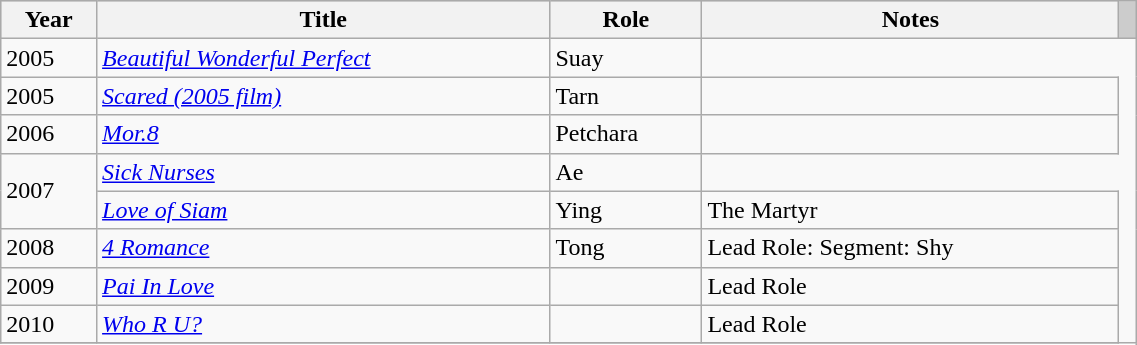<table class="wikitable" width="60%">
<tr bgcolor="#CCCCCC">
<th>Year</th>
<th>Title</th>
<th>Role</th>
<th>Notes</th>
<td></td>
</tr>
<tr>
<td>2005</td>
<td><em><a href='#'>Beautiful Wonderful Perfect</a></em></td>
<td>Suay</td>
</tr>
<tr>
<td>2005</td>
<td><em><a href='#'>Scared (2005 film)</a></em></td>
<td>Tarn</td>
<td></td>
</tr>
<tr>
<td>2006</td>
<td><em><a href='#'>Mor.8</a></em></td>
<td>Petchara</td>
<td></td>
</tr>
<tr>
<td rowspan="2">2007</td>
<td><em><a href='#'>Sick Nurses</a></em></td>
<td>Ae</td>
</tr>
<tr>
<td><em><a href='#'>Love of Siam</a></em></td>
<td>Ying</td>
<td>The Martyr</td>
</tr>
<tr>
<td>2008</td>
<td><em><a href='#'>4 Romance</a></em></td>
<td>Tong</td>
<td>Lead Role: Segment: Shy</td>
</tr>
<tr>
<td>2009</td>
<td><em><a href='#'>Pai In Love</a></em></td>
<td></td>
<td>Lead Role</td>
</tr>
<tr>
<td>2010</td>
<td><em><a href='#'>Who R U?</a></em></td>
<td></td>
<td>Lead Role</td>
</tr>
<tr>
</tr>
</table>
